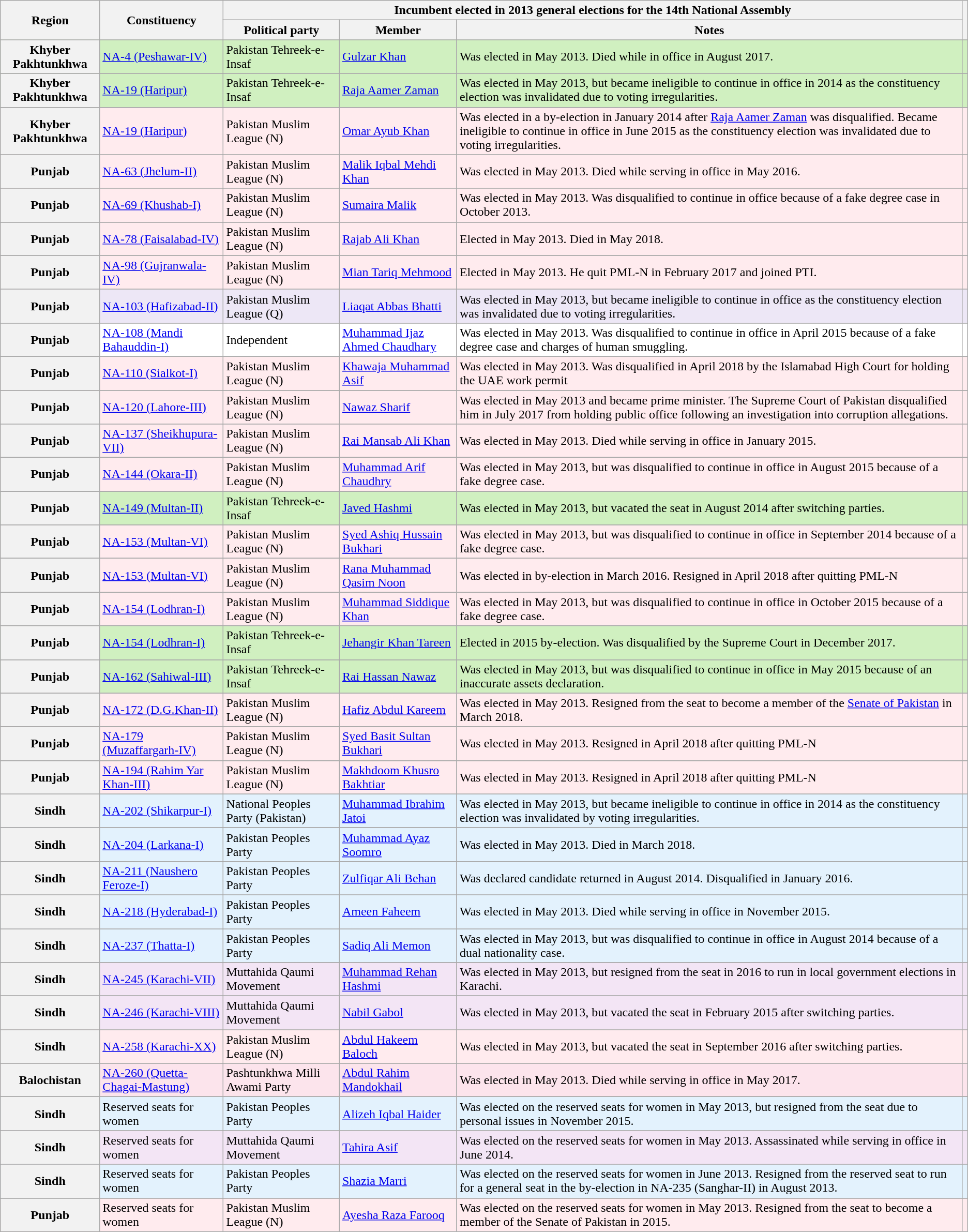<table class="wikitable sortable">
<tr>
<th rowspan=2 class="unsortable">Region</th>
<th rowspan=2 class="unsortable">Constituency</th>
<th ! colspan=3 class="unsortable">Incumbent elected in 2013 general elections for the 14th National Assembly</th>
<th rowspan=2 class="unsortable"></th>
</tr>
<tr>
<th>Political party</th>
<th class="unsortable">Member</th>
<th class="unsortable">Notes</th>
</tr>
<tr>
</tr>
<tr style="background:#D0F0C0" |>
<th>Khyber Pakhtunkhwa</th>
<td><a href='#'>NA-4 (Peshawar-IV)</a></td>
<td>Pakistan Tehreek-e-Insaf</td>
<td><a href='#'>Gulzar Khan</a></td>
<td>Was elected in May 2013. Died while in office in August 2017.</td>
<td></td>
</tr>
<tr>
</tr>
<tr style="background:#D0F0C0" |>
<th>Khyber Pakhtunkhwa</th>
<td><a href='#'>NA-19 (Haripur)</a></td>
<td>Pakistan Tehreek-e-Insaf</td>
<td><a href='#'>Raja Aamer Zaman</a></td>
<td>Was elected in May 2013, but became ineligible to continue in office in 2014 as the constituency election was invalidated due to voting irregularities.</td>
<td></td>
</tr>
<tr>
</tr>
<tr style="background:#FFEBEE" |>
<th>Khyber Pakhtunkhwa</th>
<td><a href='#'>NA-19 (Haripur)</a></td>
<td>Pakistan Muslim League (N)</td>
<td><a href='#'>Omar Ayub Khan</a></td>
<td>Was elected in a by-election in January 2014 after <a href='#'>Raja Aamer Zaman</a> was disqualified. Became ineligible to continue in office in June 2015 as the constituency election was invalidated due to voting irregularities.</td>
<td></td>
</tr>
<tr>
</tr>
<tr style="background:#FFEBEE" |>
<th>Punjab</th>
<td><a href='#'>NA-63 (Jhelum-II)</a></td>
<td>Pakistan Muslim League (N)</td>
<td><a href='#'>Malik Iqbal Mehdi Khan</a></td>
<td>Was elected in May 2013. Died while serving in office in May 2016.</td>
<td></td>
</tr>
<tr>
</tr>
<tr style="background:#FFEBEE" |>
<th>Punjab</th>
<td><a href='#'>NA-69 (Khushab-I)</a></td>
<td>Pakistan Muslim League (N)</td>
<td><a href='#'>Sumaira Malik</a></td>
<td>Was elected in May 2013. Was disqualified to continue in office because of a fake degree case in October 2013.</td>
<td></td>
</tr>
<tr>
</tr>
<tr style="background:#FFEBEE" |>
<th>Punjab</th>
<td><a href='#'>NA-78 (Faisalabad-IV)</a></td>
<td>Pakistan Muslim League (N)</td>
<td><a href='#'>Rajab Ali Khan</a></td>
<td>Elected in May 2013. Died in May 2018.</td>
<td></td>
</tr>
<tr>
</tr>
<tr style="background:#FFEBEE" |>
<th>Punjab</th>
<td><a href='#'>NA-98 (Gujranwala-IV)</a></td>
<td>Pakistan Muslim League (N)</td>
<td><a href='#'>Mian Tariq Mehmood</a></td>
<td>Elected in May 2013. He quit PML-N in February 2017 and joined PTI.</td>
<td></td>
</tr>
<tr>
</tr>
<tr style="background:#EDE7F6" |>
<th>Punjab</th>
<td><a href='#'>NA-103 (Hafizabad-II)</a></td>
<td>Pakistan Muslim League (Q)</td>
<td><a href='#'>Liaqat Abbas Bhatti</a></td>
<td>Was elected in May 2013, but became ineligible to continue in office as the constituency election was invalidated due to voting irregularities.</td>
<td></td>
</tr>
<tr>
</tr>
<tr style="background:White" |>
<th>Punjab</th>
<td><a href='#'>NA-108 (Mandi Bahauddin-I)</a></td>
<td>Independent</td>
<td><a href='#'>Muhammad Ijaz Ahmed Chaudhary</a></td>
<td>Was elected in May 2013. Was disqualified to continue in office in April 2015 because of a fake degree case and charges of human smuggling.</td>
<td></td>
</tr>
<tr>
</tr>
<tr style="background:#FFEBEE" |>
<th>Punjab</th>
<td><a href='#'>NA-110 (Sialkot-I)</a></td>
<td>Pakistan Muslim League (N)</td>
<td><a href='#'>Khawaja Muhammad Asif</a></td>
<td>Was elected in May 2013. Was disqualified in April 2018 by the Islamabad High Court for holding the UAE work permit</td>
<td></td>
</tr>
<tr>
</tr>
<tr style="background:#FFEBEE" |>
<th>Punjab</th>
<td><a href='#'>NA-120 (Lahore-III)</a></td>
<td>Pakistan Muslim League (N)</td>
<td><a href='#'>Nawaz Sharif</a></td>
<td>Was elected in May 2013 and became prime minister. The Supreme Court of Pakistan disqualified him in July 2017 from holding public office following an investigation into corruption allegations.</td>
<td></td>
</tr>
<tr>
</tr>
<tr style="background:#FFEBEE" |>
<th>Punjab</th>
<td><a href='#'>NA-137 (Sheikhupura-VII)</a></td>
<td>Pakistan Muslim League (N)</td>
<td><a href='#'>Rai Mansab Ali Khan</a></td>
<td>Was elected in May 2013. Died while serving in office in January 2015.</td>
<td></td>
</tr>
<tr>
</tr>
<tr style="background:#FFEBEE" |>
<th>Punjab</th>
<td><a href='#'>NA-144 (Okara-II)</a></td>
<td>Pakistan Muslim League (N)</td>
<td><a href='#'>Muhammad Arif Chaudhry</a></td>
<td>Was elected in May 2013, but was disqualified to continue in office in August 2015 because of a fake degree case.</td>
<td></td>
</tr>
<tr>
</tr>
<tr style="background:#D0F0C0" |>
<th>Punjab</th>
<td><a href='#'>NA-149 (Multan-II)</a></td>
<td>Pakistan Tehreek-e-Insaf</td>
<td><a href='#'>Javed Hashmi</a></td>
<td>Was elected in May 2013, but vacated the seat in August 2014 after switching parties.</td>
<td></td>
</tr>
<tr>
</tr>
<tr style="background:#FFEBEE" |>
<th>Punjab</th>
<td><a href='#'>NA-153 (Multan-VI)</a></td>
<td>Pakistan Muslim League (N)</td>
<td><a href='#'>Syed Ashiq Hussain Bukhari</a></td>
<td>Was elected in May 2013, but was disqualified to continue in office in September 2014 because of a fake degree case.</td>
<td></td>
</tr>
<tr>
</tr>
<tr style="background:#FFEBEE" |>
<th>Punjab</th>
<td><a href='#'>NA-153 (Multan-VI)</a></td>
<td>Pakistan Muslim League (N)</td>
<td><a href='#'>Rana Muhammad Qasim Noon</a></td>
<td>Was elected in by-election in March 2016. Resigned in April 2018 after quitting PML-N</td>
<td></td>
</tr>
<tr>
</tr>
<tr style="background:#FFEBEE" |>
<th>Punjab</th>
<td><a href='#'>NA-154 (Lodhran-I)</a></td>
<td>Pakistan Muslim League (N)</td>
<td><a href='#'>Muhammad Siddique Khan</a></td>
<td>Was elected in May 2013, but was disqualified to continue in office in October 2015 because of a fake degree case.</td>
<td></td>
</tr>
<tr style="background:#D0F0C0" |>
<th>Punjab</th>
<td><a href='#'>NA-154 (Lodhran-I)</a></td>
<td>Pakistan Tehreek-e-Insaf</td>
<td><a href='#'>Jehangir Khan Tareen</a></td>
<td>Elected in 2015 by-election. Was disqualified by the Supreme Court in December 2017.</td>
<td></td>
</tr>
<tr>
</tr>
<tr style="background:#D0F0C0" |>
<th>Punjab</th>
<td><a href='#'>NA-162 (Sahiwal-III)</a></td>
<td>Pakistan Tehreek-e-Insaf</td>
<td><a href='#'>Rai Hassan Nawaz</a></td>
<td>Was elected in May 2013, but was disqualified to continue in office in May 2015 because of an inaccurate assets declaration.</td>
<td></td>
</tr>
<tr>
</tr>
<tr style="background:#FFEBEE" |>
<th>Punjab</th>
<td><a href='#'>NA-172 (D.G.Khan-II)</a></td>
<td>Pakistan Muslim League (N)</td>
<td><a href='#'>Hafiz Abdul Kareem</a></td>
<td>Was elected in May 2013. Resigned from the seat to become a member of the <a href='#'>Senate of Pakistan</a> in March 2018.</td>
<td></td>
</tr>
<tr>
</tr>
<tr style="background:#FFEBEE" |>
<th>Punjab</th>
<td><a href='#'>NA-179 (Muzaffargarh-IV)</a></td>
<td>Pakistan Muslim League (N)</td>
<td><a href='#'>Syed Basit Sultan Bukhari</a></td>
<td>Was elected in May 2013. Resigned in April 2018 after quitting PML-N</td>
<td></td>
</tr>
<tr>
</tr>
<tr style="background:#FFEBEE" |>
<th>Punjab</th>
<td><a href='#'>NA-194 (Rahim Yar Khan-III)</a></td>
<td>Pakistan Muslim League (N)</td>
<td><a href='#'>Makhdoom Khusro Bakhtiar</a></td>
<td>Was elected in May 2013. Resigned in April 2018 after quitting PML-N</td>
<td></td>
</tr>
<tr>
</tr>
<tr style="background:#E3F2FD" |>
<th>Sindh</th>
<td><a href='#'>NA-202 (Shikarpur-I)</a></td>
<td>National Peoples Party (Pakistan)</td>
<td><a href='#'>Muhammad Ibrahim Jatoi</a></td>
<td>Was elected in May 2013, but became ineligible to continue in office in 2014 as the constituency election was invalidated by voting irregularities.</td>
<td></td>
</tr>
<tr>
</tr>
<tr style="background:#E3F2FD" |>
<th>Sindh</th>
<td><a href='#'>NA-204 (Larkana-I)</a></td>
<td>Pakistan Peoples Party</td>
<td><a href='#'>Muhammad Ayaz Soomro</a></td>
<td>Was elected in May 2013. Died in March 2018.</td>
<td></td>
</tr>
<tr>
</tr>
<tr style="background:#E3F2FD" |>
<th>Sindh</th>
<td><a href='#'>NA-211 (Naushero Feroze-I)</a></td>
<td>Pakistan Peoples Party</td>
<td><a href='#'>Zulfiqar Ali Behan</a></td>
<td>Was declared candidate returned in August 2014. Disqualified in January 2016.</td>
<td></td>
</tr>
<tr>
</tr>
<tr style="background:#E3F2FD" |>
<th>Sindh</th>
<td><a href='#'>NA-218 (Hyderabad-I)</a></td>
<td>Pakistan Peoples Party</td>
<td><a href='#'>Ameen Faheem</a></td>
<td>Was elected in May 2013. Died while serving in office in November 2015.</td>
<td></td>
</tr>
<tr>
</tr>
<tr style="background:#E3F2FD" |>
<th>Sindh</th>
<td><a href='#'>NA-237 (Thatta-I)</a></td>
<td>Pakistan Peoples Party</td>
<td><a href='#'>Sadiq Ali Memon</a></td>
<td>Was elected in May 2013, but was disqualified to continue in office in August 2014 because of a dual nationality case.</td>
<td></td>
</tr>
<tr>
</tr>
<tr style="background:#F3E5F5" |>
<th>Sindh</th>
<td><a href='#'>NA-245 (Karachi-VII)</a></td>
<td>Muttahida Qaumi Movement</td>
<td><a href='#'>Muhammad Rehan Hashmi</a></td>
<td>Was elected in May 2013, but resigned from the seat in 2016 to run in local government elections in Karachi.</td>
<td></td>
</tr>
<tr>
</tr>
<tr style="background:#F3E5F5" |>
<th>Sindh</th>
<td><a href='#'>NA-246 (Karachi-VIII)</a></td>
<td>Muttahida Qaumi Movement</td>
<td><a href='#'>Nabil Gabol</a></td>
<td>Was elected in May 2013, but vacated the seat in February 2015 after switching parties.</td>
<td></td>
</tr>
<tr>
</tr>
<tr style="background:#FFEBEE" |>
<th>Sindh</th>
<td><a href='#'>NA-258 (Karachi-XX)</a></td>
<td>Pakistan Muslim League (N)</td>
<td><a href='#'>Abdul Hakeem Baloch</a></td>
<td>Was elected in May 2013, but vacated the seat in September 2016 after switching parties.</td>
<td></td>
</tr>
<tr>
</tr>
<tr style="background:#FCE4EC" |>
<th>Balochistan</th>
<td><a href='#'>NA-260 (Quetta-Chagai-Mastung)</a></td>
<td>Pashtunkhwa Milli Awami Party</td>
<td><a href='#'>Abdul Rahim Mandokhail</a></td>
<td>Was elected in May 2013. Died while serving in office in May 2017.</td>
<td></td>
</tr>
<tr>
</tr>
<tr style="background:#E3F2FD" |>
<th>Sindh</th>
<td>Reserved seats for women</td>
<td>Pakistan Peoples Party</td>
<td><a href='#'>Alizeh Iqbal Haider</a></td>
<td>Was elected on the reserved seats for women in May 2013, but resigned from the seat due to personal issues in November 2015.</td>
<td></td>
</tr>
<tr>
</tr>
<tr style="background:#F3E5F5" |>
<th>Sindh</th>
<td>Reserved seats for women</td>
<td>Muttahida Qaumi Movement</td>
<td><a href='#'>Tahira Asif</a></td>
<td>Was elected on the reserved seats for women in May 2013. Assassinated while serving in office in June 2014.</td>
<td></td>
</tr>
<tr>
</tr>
<tr style="background:#E3F2FD" |>
<th>Sindh</th>
<td>Reserved seats for women</td>
<td>Pakistan Peoples Party</td>
<td><a href='#'>Shazia Marri</a></td>
<td>Was elected on the reserved seats for women in June 2013. Resigned from the reserved seat to run for a general seat in the by-election in NA-235 (Sanghar-II) in August 2013.</td>
<td></td>
</tr>
<tr>
</tr>
<tr style="background:#FFEBEE" |>
<th>Punjab</th>
<td>Reserved seats for women</td>
<td>Pakistan Muslim League (N)</td>
<td><a href='#'>Ayesha Raza Farooq</a></td>
<td>Was elected on the reserved seats for women in May 2013. Resigned from the seat to become a member of the Senate of Pakistan in 2015.</td>
<td> <br></td>
</tr>
</table>
